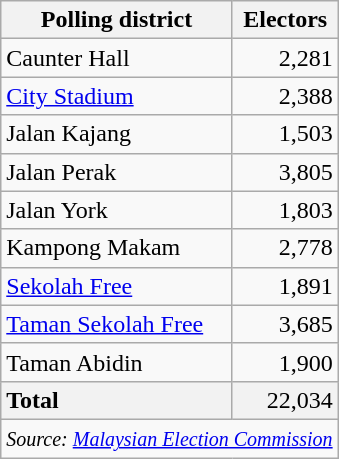<table class="wikitable sortable">
<tr>
<th>Polling district</th>
<th>Electors</th>
</tr>
<tr>
<td>Caunter Hall</td>
<td align="right">2,281</td>
</tr>
<tr>
<td><a href='#'>City Stadium</a></td>
<td align="right">2,388</td>
</tr>
<tr>
<td>Jalan Kajang</td>
<td align="right">1,503</td>
</tr>
<tr>
<td>Jalan Perak</td>
<td align="right">3,805</td>
</tr>
<tr>
<td>Jalan York</td>
<td align="right">1,803</td>
</tr>
<tr>
<td>Kampong Makam</td>
<td align="right">2,778</td>
</tr>
<tr>
<td><a href='#'>Sekolah Free</a></td>
<td align="right">1,891</td>
</tr>
<tr>
<td><a href='#'>Taman Sekolah Free</a></td>
<td align="right">3,685</td>
</tr>
<tr>
<td>Taman Abidin</td>
<td align="right">1,900</td>
</tr>
<tr>
<td style="background: #f2f2f2"><strong>Total</strong></td>
<td style="background: #f2f2f2" align="right">22,034</td>
</tr>
<tr>
<td colspan="2"  align="right"><small><em>Source: <a href='#'>Malaysian Election Commission</a></em></small></td>
</tr>
</table>
